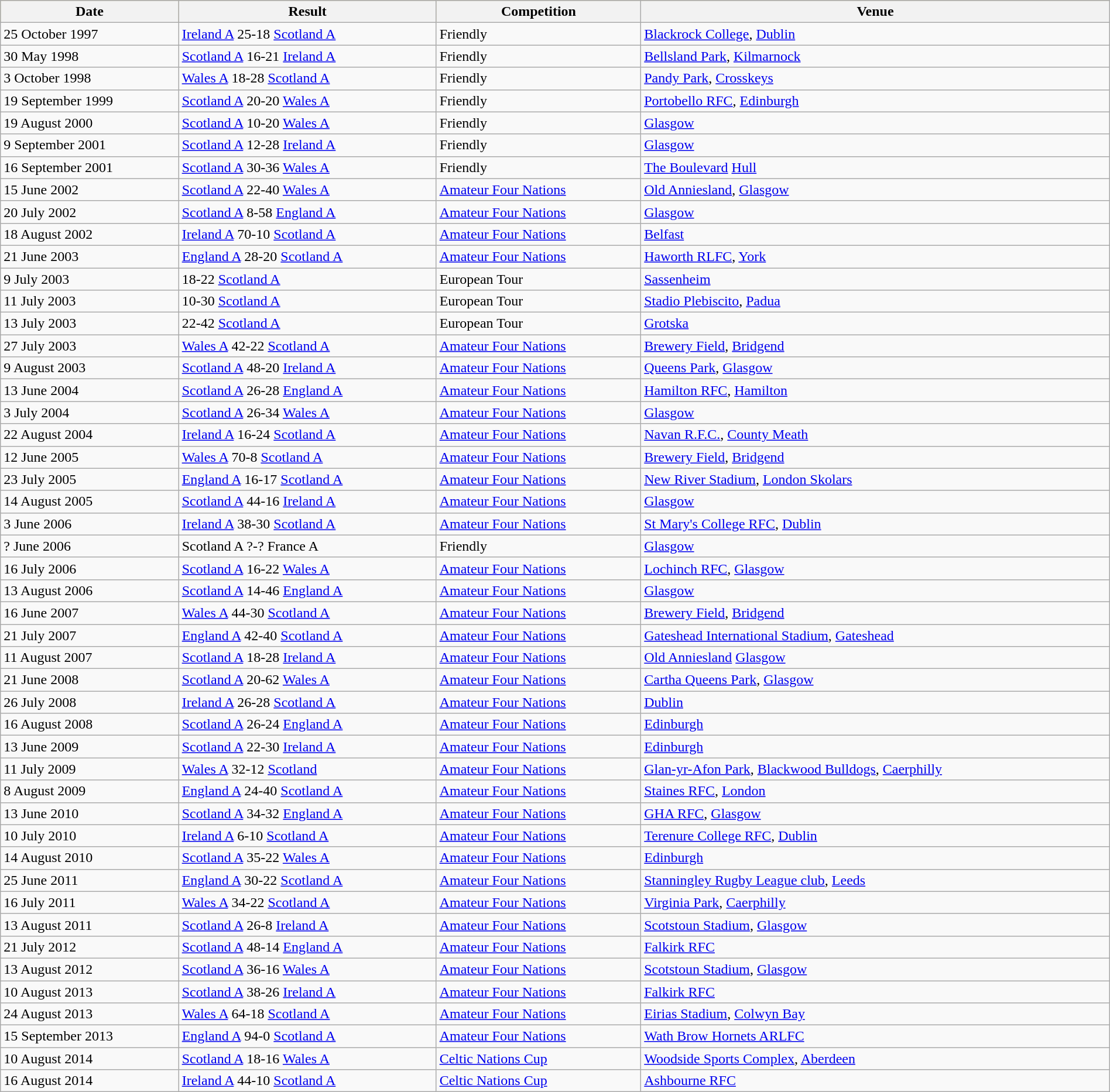<table class="wikitable" width=100%>
<tr bgcolor=#bdb76b>
<th>Date</th>
<th>Result</th>
<th>Competition</th>
<th>Venue</th>
</tr>
<tr>
<td>25 October 1997</td>
<td> <a href='#'>Ireland A</a> 25-18  <a href='#'>Scotland A</a></td>
<td>Friendly</td>
<td><a href='#'>Blackrock College</a>, <a href='#'>Dublin</a></td>
</tr>
<tr>
<td>30 May 1998</td>
<td> <a href='#'>Scotland A</a> 16-21  <a href='#'>Ireland A</a></td>
<td>Friendly</td>
<td><a href='#'>Bellsland Park</a>, <a href='#'>Kilmarnock</a></td>
</tr>
<tr>
<td>3 October 1998</td>
<td> <a href='#'>Wales A</a> 18-28  <a href='#'>Scotland A</a></td>
<td>Friendly</td>
<td><a href='#'>Pandy Park</a>, <a href='#'>Crosskeys</a></td>
</tr>
<tr>
<td>19 September 1999</td>
<td> <a href='#'>Scotland A</a> 20-20  <a href='#'>Wales A</a></td>
<td>Friendly</td>
<td><a href='#'>Portobello RFC</a>, <a href='#'>Edinburgh</a></td>
</tr>
<tr>
<td>19 August 2000</td>
<td> <a href='#'>Scotland A</a> 10-20  <a href='#'>Wales A</a></td>
<td>Friendly</td>
<td><a href='#'>Glasgow</a></td>
</tr>
<tr>
<td>9 September 2001</td>
<td> <a href='#'>Scotland A</a> 12-28  <a href='#'>Ireland A</a></td>
<td>Friendly</td>
<td><a href='#'>Glasgow</a></td>
</tr>
<tr>
<td>16 September 2001</td>
<td> <a href='#'>Scotland A</a> 30-36  <a href='#'>Wales A</a></td>
<td>Friendly</td>
<td><a href='#'>The Boulevard</a> <a href='#'>Hull</a></td>
</tr>
<tr>
<td>15 June 2002</td>
<td> <a href='#'>Scotland A</a> 22-40  <a href='#'>Wales A</a></td>
<td><a href='#'>Amateur Four Nations</a></td>
<td><a href='#'>Old Anniesland</a>, <a href='#'>Glasgow</a></td>
</tr>
<tr>
<td>20 July 2002</td>
<td> <a href='#'>Scotland A</a> 8-58  <a href='#'>England A</a></td>
<td><a href='#'>Amateur Four Nations</a></td>
<td><a href='#'>Glasgow</a></td>
</tr>
<tr>
<td>18 August 2002</td>
<td> <a href='#'>Ireland A</a> 70-10  <a href='#'>Scotland A</a></td>
<td><a href='#'>Amateur Four Nations</a></td>
<td><a href='#'>Belfast</a></td>
</tr>
<tr>
<td>21 June 2003</td>
<td> <a href='#'>England A</a> 28-20  <a href='#'>Scotland A</a></td>
<td><a href='#'>Amateur Four Nations</a></td>
<td><a href='#'>Haworth RLFC</a>, <a href='#'>York</a></td>
</tr>
<tr>
<td>9 July 2003</td>
<td> 18-22  <a href='#'>Scotland A</a></td>
<td>European Tour</td>
<td><a href='#'>Sassenheim</a></td>
</tr>
<tr>
<td>11 July 2003</td>
<td> 10-30  <a href='#'>Scotland A</a></td>
<td>European Tour</td>
<td><a href='#'>Stadio Plebiscito</a>, <a href='#'>Padua</a></td>
</tr>
<tr>
<td>13 July 2003</td>
<td> 22-42  <a href='#'>Scotland A</a></td>
<td>European Tour</td>
<td><a href='#'>Grotska</a></td>
</tr>
<tr>
<td>27 July 2003</td>
<td> <a href='#'>Wales A</a> 42-22  <a href='#'>Scotland A</a></td>
<td><a href='#'>Amateur Four Nations</a></td>
<td><a href='#'>Brewery Field</a>, <a href='#'>Bridgend</a></td>
</tr>
<tr>
<td>9 August 2003</td>
<td> <a href='#'>Scotland A</a> 48-20  <a href='#'>Ireland A</a></td>
<td><a href='#'>Amateur Four Nations</a></td>
<td><a href='#'>Queens Park</a>, <a href='#'>Glasgow</a></td>
</tr>
<tr>
<td>13 June 2004</td>
<td> <a href='#'>Scotland A</a> 26-28  <a href='#'>England A</a></td>
<td><a href='#'>Amateur Four Nations</a></td>
<td><a href='#'>Hamilton RFC</a>, <a href='#'>Hamilton</a></td>
</tr>
<tr>
<td>3 July 2004</td>
<td> <a href='#'>Scotland A</a> 26-34  <a href='#'>Wales A</a></td>
<td><a href='#'>Amateur Four Nations</a></td>
<td><a href='#'>Glasgow</a></td>
</tr>
<tr>
<td>22 August 2004</td>
<td> <a href='#'>Ireland A</a> 16-24  <a href='#'>Scotland A</a></td>
<td><a href='#'>Amateur Four Nations</a></td>
<td><a href='#'>Navan R.F.C.</a>, <a href='#'>County Meath</a></td>
</tr>
<tr>
<td>12 June 2005</td>
<td> <a href='#'>Wales A</a> 70-8  <a href='#'>Scotland A</a></td>
<td><a href='#'>Amateur Four Nations</a></td>
<td><a href='#'>Brewery Field</a>, <a href='#'>Bridgend</a></td>
</tr>
<tr>
<td>23 July 2005</td>
<td> <a href='#'>England A</a> 16-17  <a href='#'>Scotland A</a></td>
<td><a href='#'>Amateur Four Nations</a></td>
<td><a href='#'>New River Stadium</a>, <a href='#'>London Skolars</a></td>
</tr>
<tr>
<td>14 August 2005</td>
<td> <a href='#'>Scotland A</a> 44-16  <a href='#'>Ireland A</a></td>
<td><a href='#'>Amateur Four Nations</a></td>
<td><a href='#'>Glasgow</a></td>
</tr>
<tr>
<td>3 June 2006</td>
<td> <a href='#'>Ireland A</a> 38-30  <a href='#'>Scotland A</a></td>
<td><a href='#'>Amateur Four Nations</a></td>
<td><a href='#'>St Mary's College RFC</a>, <a href='#'>Dublin</a></td>
</tr>
<tr>
<td>? June 2006</td>
<td>Scotland A ?-? France A</td>
<td>Friendly</td>
<td><a href='#'>Glasgow</a></td>
</tr>
<tr>
<td>16 July 2006</td>
<td> <a href='#'>Scotland A</a> 16-22  <a href='#'>Wales A</a></td>
<td><a href='#'>Amateur Four Nations</a></td>
<td><a href='#'>Lochinch RFC</a>, <a href='#'>Glasgow</a></td>
</tr>
<tr>
<td>13 August 2006</td>
<td> <a href='#'>Scotland A</a> 14-46  <a href='#'>England A</a></td>
<td><a href='#'>Amateur Four Nations</a></td>
<td><a href='#'>Glasgow</a></td>
</tr>
<tr>
<td>16 June 2007</td>
<td> <a href='#'>Wales A</a> 44-30  <a href='#'>Scotland A</a></td>
<td><a href='#'>Amateur Four Nations</a></td>
<td><a href='#'>Brewery Field</a>, <a href='#'>Bridgend</a></td>
</tr>
<tr>
<td>21 July 2007</td>
<td> <a href='#'>England A</a> 42-40  <a href='#'>Scotland A</a></td>
<td><a href='#'>Amateur Four Nations</a></td>
<td><a href='#'>Gateshead International Stadium</a>, <a href='#'>Gateshead</a></td>
</tr>
<tr>
<td>11 August 2007</td>
<td> <a href='#'>Scotland A</a> 18-28  <a href='#'>Ireland A</a></td>
<td><a href='#'>Amateur Four Nations</a></td>
<td><a href='#'>Old Anniesland</a> <a href='#'>Glasgow</a></td>
</tr>
<tr>
<td>21 June 2008</td>
<td> <a href='#'>Scotland A</a> 20-62  <a href='#'>Wales A</a></td>
<td><a href='#'>Amateur Four Nations</a></td>
<td><a href='#'>Cartha Queens Park</a>, <a href='#'>Glasgow</a></td>
</tr>
<tr>
<td>26 July 2008</td>
<td> <a href='#'>Ireland A</a> 26-28  <a href='#'>Scotland A</a></td>
<td><a href='#'>Amateur Four Nations</a></td>
<td><a href='#'>Dublin</a></td>
</tr>
<tr>
<td>16 August 2008</td>
<td> <a href='#'>Scotland A</a> 26-24  <a href='#'>England A</a></td>
<td><a href='#'>Amateur Four Nations</a></td>
<td><a href='#'>Edinburgh</a></td>
</tr>
<tr>
<td>13 June 2009</td>
<td> <a href='#'>Scotland A</a> 22-30  <a href='#'>Ireland A</a></td>
<td><a href='#'>Amateur Four Nations</a></td>
<td><a href='#'>Edinburgh</a></td>
</tr>
<tr>
<td>11 July 2009</td>
<td> <a href='#'>Wales A</a>  32-12  <a href='#'>Scotland</a></td>
<td><a href='#'>Amateur Four Nations</a></td>
<td><a href='#'>Glan-yr-Afon Park</a>, <a href='#'>Blackwood Bulldogs</a>, <a href='#'>Caerphilly</a></td>
</tr>
<tr>
<td>8 August 2009</td>
<td> <a href='#'>England A</a> 24-40  <a href='#'>Scotland A</a></td>
<td><a href='#'>Amateur Four Nations</a></td>
<td><a href='#'>Staines RFC</a>, <a href='#'>London</a></td>
</tr>
<tr>
<td>13 June 2010</td>
<td> <a href='#'>Scotland A</a> 34-32  <a href='#'>England A</a></td>
<td><a href='#'>Amateur Four Nations</a></td>
<td><a href='#'>GHA RFC</a>, <a href='#'>Glasgow</a></td>
</tr>
<tr>
<td>10 July 2010</td>
<td> <a href='#'>Ireland A</a> 6-10  <a href='#'>Scotland A</a></td>
<td><a href='#'>Amateur Four Nations</a></td>
<td><a href='#'>Terenure College RFC</a>, <a href='#'>Dublin</a></td>
</tr>
<tr>
<td>14 August 2010</td>
<td> <a href='#'>Scotland A</a> 35-22  <a href='#'>Wales A</a></td>
<td><a href='#'>Amateur Four Nations</a></td>
<td><a href='#'>Edinburgh</a></td>
</tr>
<tr>
<td>25 June 2011</td>
<td> <a href='#'>England A</a> 30-22  <a href='#'>Scotland A</a></td>
<td><a href='#'>Amateur Four Nations</a></td>
<td><a href='#'>Stanningley Rugby League club</a>, <a href='#'>Leeds</a></td>
</tr>
<tr>
<td>16 July 2011</td>
<td> <a href='#'>Wales A</a> 34-22  <a href='#'>Scotland A</a></td>
<td><a href='#'>Amateur Four Nations</a></td>
<td><a href='#'>Virginia Park</a>, <a href='#'>Caerphilly</a></td>
</tr>
<tr>
<td>13 August 2011</td>
<td> <a href='#'>Scotland A</a> 26-8  <a href='#'>Ireland A</a></td>
<td><a href='#'>Amateur Four Nations</a></td>
<td><a href='#'>Scotstoun Stadium</a>, <a href='#'>Glasgow</a></td>
</tr>
<tr>
<td>21 July 2012</td>
<td> <a href='#'>Scotland A</a> 48-14  <a href='#'>England A</a></td>
<td><a href='#'>Amateur Four Nations</a></td>
<td><a href='#'>Falkirk RFC</a></td>
</tr>
<tr>
<td>13 August 2012</td>
<td> <a href='#'>Scotland A</a> 36-16  <a href='#'>Wales A</a></td>
<td><a href='#'>Amateur Four Nations</a></td>
<td><a href='#'>Scotstoun Stadium</a>, <a href='#'>Glasgow</a></td>
</tr>
<tr>
<td>10 August 2013</td>
<td> <a href='#'>Scotland A</a> 38-26  <a href='#'>Ireland A</a></td>
<td><a href='#'>Amateur Four Nations</a></td>
<td><a href='#'>Falkirk RFC</a></td>
</tr>
<tr>
<td>24 August 2013</td>
<td> <a href='#'>Wales A</a> 64-18  <a href='#'>Scotland A</a></td>
<td><a href='#'>Amateur Four Nations</a></td>
<td><a href='#'>Eirias Stadium</a>, <a href='#'>Colwyn Bay</a></td>
</tr>
<tr>
<td>15 September 2013</td>
<td> <a href='#'>England A</a> 94-0  <a href='#'>Scotland A</a></td>
<td><a href='#'>Amateur Four Nations</a></td>
<td><a href='#'>Wath Brow Hornets ARLFC</a></td>
</tr>
<tr>
<td>10 August 2014</td>
<td> <a href='#'>Scotland A</a> 18-16  <a href='#'>Wales A</a></td>
<td><a href='#'>Celtic Nations Cup</a></td>
<td><a href='#'>Woodside Sports Complex</a>, <a href='#'>Aberdeen</a></td>
</tr>
<tr>
<td>16 August 2014</td>
<td> <a href='#'>Ireland A</a> 44-10  <a href='#'>Scotland A</a></td>
<td><a href='#'>Celtic Nations Cup</a></td>
<td><a href='#'>Ashbourne RFC</a></td>
</tr>
</table>
